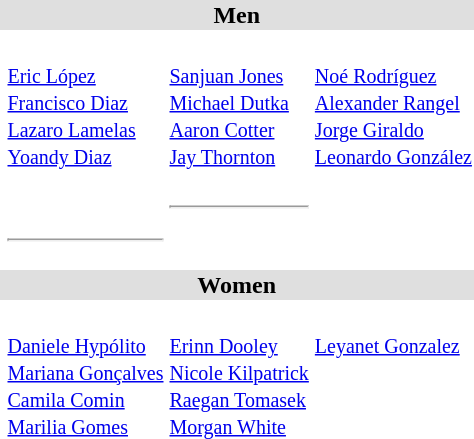<table>
<tr style="background:#dfdfdf;">
<td colspan="4" style="text-align:center;"><strong>Men</strong></td>
</tr>
<tr>
<th scope=row style="text-align:left"></th>
<td><br><small><a href='#'>Eric López</a><br><a href='#'>Francisco Diaz</a><br><a href='#'>Lazaro Lamelas</a><br><a href='#'>Yoandy Diaz</a></small></td>
<td><br><small><a href='#'>Sanjuan Jones</a><br><a href='#'>Michael Dutka</a><br><a href='#'>Aaron Cotter</a><br><a href='#'>Jay Thornton</a></small></td>
<td><br><small><a href='#'>Noé Rodríguez</a><br><a href='#'>Alexander Rangel</a><br><a href='#'>Jorge Giraldo</a><br><a href='#'>Leonardo González</a></small></td>
</tr>
<tr>
<th scope=row style="text-align:left"></th>
<td></td>
<td></td>
<td></td>
</tr>
<tr>
<th scope=row style="text-align:left"></th>
<td></td>
<td></td>
<td></td>
</tr>
<tr>
<th scope=row style="text-align:left"></th>
<td></td>
<td></td>
<td></td>
</tr>
<tr>
<th scope=row style="text-align:left"></th>
<td></td>
<td><hr></td>
<td></td>
</tr>
<tr>
<th scope=row style="text-align:left"></th>
<td><hr></td>
<td></td>
<td></td>
</tr>
<tr>
<th scope=row style="text-align:left"></th>
<td></td>
<td></td>
<td></td>
</tr>
<tr>
<th scope=row style="text-align:left"></th>
<td></td>
<td></td>
<td></td>
</tr>
<tr style="background:#dfdfdf;">
<td colspan="4" style="text-align:center;"><strong>Women</strong></td>
</tr>
<tr>
<th scope=row style="text-align:left"></th>
<td><br><small><a href='#'>Daniele Hypólito</a><br><a href='#'>Mariana Gonçalves</a><br><a href='#'>Camila Comin</a><br><a href='#'>Marilia Gomes</a></small></td>
<td><br><small><a href='#'>Erinn Dooley</a><br><a href='#'>Nicole Kilpatrick</a><br><a href='#'>Raegan Tomasek</a><br><a href='#'>Morgan White</a></small></td>
<td><br><small><a href='#'>Leyanet Gonzalez</a></small><br><br><br><br></td>
</tr>
<tr>
<th scope=row style="text-align:left"></th>
<td></td>
<td></td>
<td></td>
</tr>
<tr>
<th scope=row style="text-align:left"></th>
<td></td>
<td></td>
<td></td>
</tr>
<tr>
<th scope=row style="text-align:left"></th>
<td></td>
<td></td>
<td></td>
</tr>
<tr>
<th scope=row style="text-align:left"></th>
<td></td>
<td></td>
<td></td>
</tr>
<tr>
<th scope=row style="text-align:left"></th>
<td></td>
<td></td>
<td></td>
</tr>
</table>
